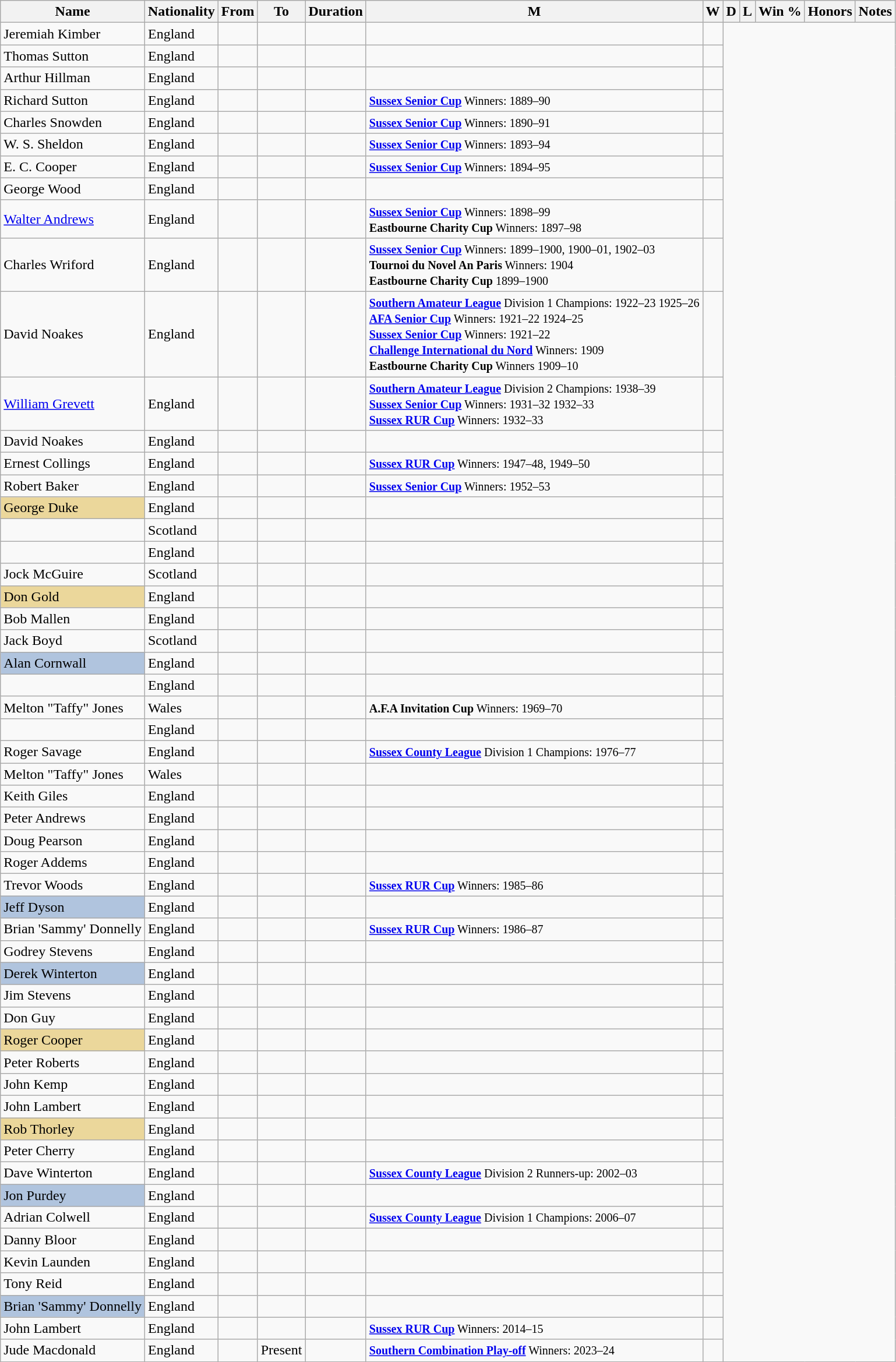<table class="wikitable sortable" style="text-align: left">
<tr>
<th scope=col>Name</th>
<th scope=col>Nationality</th>
<th scope=col>From</th>
<th scope=col class="unsortable">To</th>
<th scope=col>Duration</th>
<th scope=col>M</th>
<th scope=col>W</th>
<th scope=col>D</th>
<th scope=col>L</th>
<th scope=col>Win %</th>
<th scope=col class="unsortable">Honors</th>
<th scope=col class="unsortable">Notes</th>
</tr>
<tr>
<td scope=row align="left">Jeremiah Kimber</td>
<td align="left"> England</td>
<td align="left"></td>
<td align="left"></td>
<td align="center"><br></td>
<td></td>
<td></td>
</tr>
<tr>
<td scope=row align="left">Thomas Sutton</td>
<td align="left"> England</td>
<td align="left"></td>
<td align="left"></td>
<td align="center"><br></td>
<td></td>
<td></td>
</tr>
<tr>
<td scope=row align="left">Arthur Hillman</td>
<td align="left"> England</td>
<td align="left"></td>
<td align="left"></td>
<td align="center"><br></td>
<td></td>
<td></td>
</tr>
<tr>
<td scope=row align="left">Richard Sutton</td>
<td align="left"> England</td>
<td align="left"></td>
<td align="left"></td>
<td align="center"><br></td>
<td><small><strong><a href='#'>Sussex Senior Cup</a></strong> Winners: 1889–90</small></td>
<td></td>
</tr>
<tr>
<td scope=row align="left">Charles Snowden</td>
<td align="left"> England</td>
<td align="left"></td>
<td align="left"></td>
<td align="center"><br></td>
<td><small><strong><a href='#'>Sussex Senior Cup</a></strong> Winners: 1890–91</small></td>
<td></td>
</tr>
<tr>
<td scope=row align="left">W. S. Sheldon</td>
<td align="left"> England</td>
<td align="left"></td>
<td align="left"></td>
<td align="center"><br></td>
<td><small><strong><a href='#'>Sussex Senior Cup</a></strong> Winners: 1893–94</small></td>
<td></td>
</tr>
<tr>
<td scope=row align="left">E. C. Cooper</td>
<td align="left"> England</td>
<td align="left"></td>
<td align="left"></td>
<td align="center"><br></td>
<td><small><strong><a href='#'>Sussex Senior Cup</a></strong> Winners: 1894–95</small></td>
<td></td>
</tr>
<tr>
<td scope=row align="left">George Wood</td>
<td align="left"> England</td>
<td align="left"></td>
<td align="left"></td>
<td align="center"><br></td>
<td></td>
<td></td>
</tr>
<tr>
<td scope=row align="left"><a href='#'>Walter Andrews</a></td>
<td align="left"> England</td>
<td align="left"></td>
<td align="left"></td>
<td align="center"><br></td>
<td><small><strong><a href='#'>Sussex Senior Cup</a></strong> Winners: 1898–99<br><strong>Eastbourne Charity Cup</strong> Winners: 1897–98</small></td>
<td></td>
</tr>
<tr>
<td scope=row align="left">Charles Wriford</td>
<td align="left"> England</td>
<td align="left"></td>
<td align="left"></td>
<td align="center"><br></td>
<td><small><strong><a href='#'>Sussex Senior Cup</a></strong> Winners: 1899–1900, 1900–01, 1902–03<br><strong>Tournoi du Novel An Paris</strong> Winners: 1904<br><strong>Eastbourne Charity Cup</strong> 1899–1900</small></td>
<td></td>
</tr>
<tr>
<td scope=row align="left">David Noakes</td>
<td align="left"> England</td>
<td align="left"></td>
<td align="left"></td>
<td align="center"><br></td>
<td><small><strong><a href='#'>Southern Amateur League</a></strong> Division 1 Champions: 1922–23 1925–26 <br><strong><a href='#'>AFA Senior Cup</a></strong> Winners: 1921–22 1924–25 <br><strong><a href='#'>Sussex Senior Cup</a></strong> Winners: 1921–22<br><strong><a href='#'>Challenge International du Nord</a></strong> Winners: 1909<br><strong>Eastbourne Charity Cup</strong> Winners 1909–10</small></td>
<td></td>
</tr>
<tr>
<td scope=row align="left"><a href='#'>William Grevett</a></td>
<td align="left"> England</td>
<td align="left"></td>
<td align="left"></td>
<td align="center"><br></td>
<td><small><strong><a href='#'>Southern Amateur League</a></strong> Division 2 Champions: 1938–39 <br><strong><a href='#'>Sussex Senior Cup</a></strong> Winners: 1931–32 1932–33<br><strong><a href='#'>Sussex RUR Cup</a></strong> Winners: 1932–33</small></td>
<td></td>
</tr>
<tr>
<td scope=row align="left">David Noakes</td>
<td align="left"> England</td>
<td align="left"></td>
<td align="left"></td>
<td align="center"><br></td>
<td></td>
<td></td>
</tr>
<tr>
<td scope=row align="left">Ernest Collings</td>
<td align="left"> England</td>
<td align="left"></td>
<td align="left"></td>
<td align="center"><br></td>
<td><small><strong><a href='#'>Sussex RUR Cup</a></strong> Winners: 1947–48, 1949–50</small></td>
<td></td>
</tr>
<tr>
<td scope=row align="left">Robert Baker</td>
<td align="left"> England</td>
<td align="left"></td>
<td align="left"></td>
<td align="center"><br></td>
<td><small><strong><a href='#'>Sussex Senior Cup</a></strong> Winners: 1952–53</small></td>
<td></td>
</tr>
<tr>
<td scope=row align="left" style=background:#EBD79B>George Duke </td>
<td align="left"> England</td>
<td align="left"></td>
<td align="left"></td>
<td align="center"><br></td>
<td align="center"></td>
<td></td>
</tr>
<tr>
<td scope=row align="left"></td>
<td align="left"> Scotland</td>
<td align="left"></td>
<td align="left"></td>
<td align="center"><br></td>
<td align="center"></td>
<td></td>
</tr>
<tr>
<td scope=row align="left"></td>
<td align="left"> England</td>
<td align="left"></td>
<td align="left"></td>
<td align="center"><br></td>
<td align="center"></td>
<td></td>
</tr>
<tr>
<td scope=row align="left">Jock McGuire</td>
<td align="left"> Scotland</td>
<td align="left"></td>
<td align="left"></td>
<td align="center"><br></td>
<td></td>
<td></td>
</tr>
<tr>
<td scope=row align="left" style=background:#EBD79B>Don Gold </td>
<td align="left"> England</td>
<td align="left"></td>
<td align="left"></td>
<td align="center"><br></td>
<td align="center"></td>
<td></td>
</tr>
<tr>
<td scope=row align="left">Bob Mallen</td>
<td align="left"> England</td>
<td align="left"></td>
<td align="left"></td>
<td align="center"><br></td>
<td align="center"></td>
<td></td>
</tr>
<tr>
<td scope=row align="left">Jack Boyd</td>
<td align="left"> Scotland</td>
<td align="left"></td>
<td align="left"></td>
<td align="center"><br></td>
<td align="center"></td>
<td></td>
</tr>
<tr>
<td scope=row align="left" style=background:#B0C4DE>Alan Cornwall </td>
<td align="left"> England</td>
<td align="left"></td>
<td align="left"></td>
<td align="center"><br></td>
<td align="center"></td>
<td></td>
</tr>
<tr>
<td scope=row align="left"></td>
<td align="left"> England</td>
<td align="left"></td>
<td align="left"></td>
<td align="center"><br></td>
<td align="center"></td>
<td></td>
</tr>
<tr>
<td scope=row align="left">Melton "Taffy" Jones</td>
<td align="left"> Wales</td>
<td align="left"></td>
<td align="left"></td>
<td align="center"><br></td>
<td><small><strong>A.F.A Invitation Cup</strong> Winners: 1969–70</small></td>
<td></td>
</tr>
<tr>
<td scope=row align="left"></td>
<td align="left"> England</td>
<td align="left"></td>
<td align="left"></td>
<td align="center"><br></td>
<td align="center"></td>
<td></td>
</tr>
<tr>
<td scope=row align="left">Roger Savage</td>
<td align="left"> England</td>
<td align="left"></td>
<td align="left"></td>
<td align="center"><br></td>
<td><small><strong><a href='#'>Sussex County League</a></strong> Division 1 Champions: 1976–77</small></td>
<td></td>
</tr>
<tr>
<td scope=row align="left">Melton "Taffy" Jones</td>
<td align="left"> Wales</td>
<td align="left"></td>
<td align="left"></td>
<td align="center"><br></td>
<td></td>
<td></td>
</tr>
<tr>
<td scope=row align="left">Keith Giles</td>
<td align="left"> England</td>
<td align="left"></td>
<td align="left"></td>
<td align="center"><br></td>
<td></td>
<td></td>
</tr>
<tr>
<td scope=row align="left">Peter Andrews</td>
<td align="left"> England</td>
<td align="left"></td>
<td align="left"></td>
<td align="center"><br></td>
<td align="center"></td>
<td></td>
</tr>
<tr>
<td scope=row align="left">Doug Pearson</td>
<td align="left"> England</td>
<td align="left"></td>
<td align="left"></td>
<td align="center"><br></td>
<td align="center"></td>
<td></td>
</tr>
<tr>
<td scope=row align="left">Roger Addems</td>
<td align="left"> England</td>
<td align="left"></td>
<td align="left"></td>
<td align="center"><br></td>
<td align="center"></td>
<td></td>
</tr>
<tr>
<td scope=row align="left">Trevor Woods</td>
<td align="left"> England</td>
<td align="left"></td>
<td align="left"></td>
<td align="center"><br></td>
<td><small><strong><a href='#'>Sussex RUR Cup</a></strong> Winners: 1985–86</small></td>
<td></td>
</tr>
<tr>
<td scope=row align="left" style=background:#B0C4DE>Jeff Dyson </td>
<td align="left"> England</td>
<td align="left"></td>
<td align="left"></td>
<td align="center"><br></td>
<td align="center"></td>
<td></td>
</tr>
<tr>
<td scope=row align="left">Brian 'Sammy' Donnelly</td>
<td align="left"> England</td>
<td align="left"></td>
<td align="left"></td>
<td align="center"><br></td>
<td><small><strong><a href='#'>Sussex RUR Cup</a></strong> Winners: 1986–87</small></td>
<td></td>
</tr>
<tr>
<td scope=row align="left">Godrey Stevens</td>
<td align="left"> England</td>
<td align="left"></td>
<td align="left"></td>
<td align="center"><br></td>
<td align="center"></td>
<td></td>
</tr>
<tr>
<td scope=row align="left" style=background:#B0C4DE>Derek Winterton </td>
<td align="left"> England</td>
<td align="left"></td>
<td align="left"></td>
<td align="center"><br></td>
<td align="center"></td>
<td></td>
</tr>
<tr>
<td scope=row align="left">Jim Stevens</td>
<td align="left"> England</td>
<td align="left"></td>
<td align="left"></td>
<td align="center"><br></td>
<td align="center"></td>
<td></td>
</tr>
<tr>
<td scope=row align="left">Don Guy</td>
<td align="left"> England</td>
<td align="left"></td>
<td align="left"></td>
<td align="center"><br></td>
<td align="center"></td>
<td></td>
</tr>
<tr>
<td scope=row align="left" style=background:#EBD79B>Roger Cooper </td>
<td align="left"> England</td>
<td align="left"></td>
<td align="left"></td>
<td align="center"><br></td>
<td align="center"></td>
<td></td>
</tr>
<tr>
<td scope=row align="left">Peter Roberts</td>
<td align="left"> England</td>
<td align="left"></td>
<td align="left"></td>
<td align="center"><br></td>
<td align="center"></td>
<td></td>
</tr>
<tr>
<td scope=row align="left">John Kemp</td>
<td align="left"> England</td>
<td align="left"></td>
<td align="left"></td>
<td align="center"><br></td>
<td align="center"></td>
<td></td>
</tr>
<tr>
<td scope=row align="left">John Lambert</td>
<td align="left"> England</td>
<td align="left"></td>
<td align="left"></td>
<td align="center"><br></td>
<td align="center"></td>
<td></td>
</tr>
<tr>
<td scope=row align="left" style=background:#EBD79B>Rob Thorley </td>
<td align="left"> England</td>
<td align="left"></td>
<td align="left"></td>
<td align="center"><br></td>
<td align="center"></td>
<td></td>
</tr>
<tr>
<td scope=row align="left">Peter Cherry</td>
<td align="left"> England</td>
<td align="left"></td>
<td align="left"></td>
<td align="center"><br></td>
<td align="center"></td>
<td></td>
</tr>
<tr>
<td scope=row align="left">Dave Winterton</td>
<td align="left"> England</td>
<td align="left"></td>
<td align="left"></td>
<td align="center"><br></td>
<td><small><strong><a href='#'>Sussex County League</a></strong> Division 2 Runners-up: 2002–03</small></td>
<td></td>
</tr>
<tr>
<td scope=row align="left" style=background:#B0C4DE>Jon Purdey </td>
<td align="left"> England</td>
<td align="left"></td>
<td align="left"></td>
<td align="center"><br></td>
<td align="center"></td>
<td></td>
</tr>
<tr>
<td scope=row align="left">Adrian Colwell</td>
<td align="left"> England</td>
<td align="left"></td>
<td align="left"></td>
<td align="center"><br></td>
<td><small><strong><a href='#'>Sussex County League</a></strong> Division 1 Champions: 2006–07</small></td>
<td></td>
</tr>
<tr>
<td scope=row align="left">Danny Bloor</td>
<td align="left"> England</td>
<td align="left"></td>
<td align="left"></td>
<td align="center"><br></td>
<td></td>
<td></td>
</tr>
<tr>
<td scope=row align="left">Kevin Launden</td>
<td align="left"> England</td>
<td align="left"></td>
<td align="left"></td>
<td align="center"><br></td>
<td align="center"></td>
<td></td>
</tr>
<tr>
<td scope=row align="left">Tony Reid</td>
<td align="left"> England</td>
<td align="left"></td>
<td align="left"></td>
<td align="center"><br></td>
<td align="center"></td>
<td></td>
</tr>
<tr>
<td scope=row align="left" style=background:#B0C4DE>Brian 'Sammy' Donnelly </td>
<td align="left"> England</td>
<td align="left"></td>
<td align="left"></td>
<td align="center"><br></td>
<td align="center"></td>
<td></td>
</tr>
<tr>
<td scope=row align="left">John Lambert </td>
<td align="left"> England</td>
<td align="left"></td>
<td align="left"></td>
<td align="center"><br></td>
<td><small><strong><a href='#'>Sussex RUR Cup</a></strong> Winners: 2014–15 </small></td>
<td></td>
</tr>
<tr>
<td scope=row align="left">Jude Macdonald</td>
<td align="left"> England</td>
<td align="left"></td>
<td align="left">Present</td>
<td align="center"><br></td>
<td><small><strong><a href='#'>Southern Combination Play-off</a></strong> Winners: 2023–24</small></td>
<td></td>
</tr>
<tr>
</tr>
</table>
